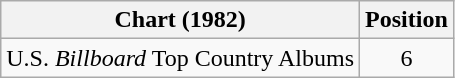<table class="wikitable">
<tr>
<th>Chart (1982)</th>
<th>Position</th>
</tr>
<tr>
<td>U.S. <em>Billboard</em> Top Country Albums</td>
<td align="center">6</td>
</tr>
</table>
